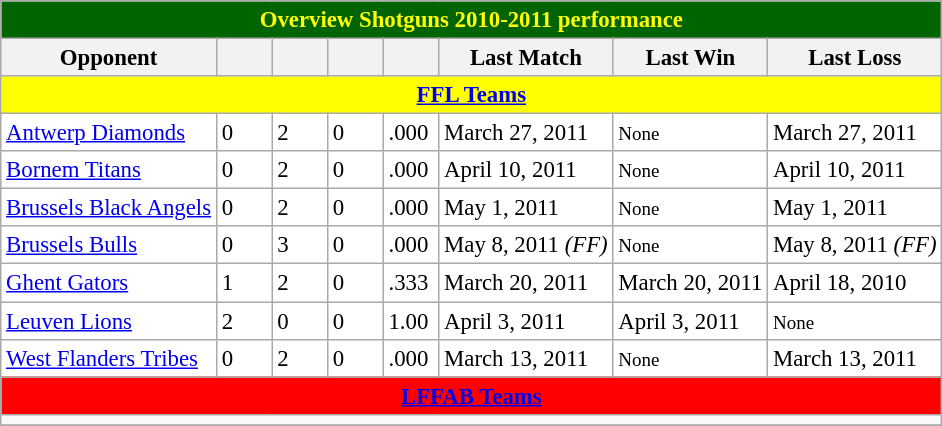<table class="wikitable" style="font-size: 95%;">
<tr>
<th style="background-color:DarkGreen; color:yellow" colspan=9>Overview Shotguns 2010-2011 performance</th>
</tr>
<tr>
<th>Opponent</th>
<th width="30"></th>
<th width="30"></th>
<th width="30"></th>
<th width="30"></th>
<th>Last Match</th>
<th>Last Win</th>
<th>Last Loss</th>
</tr>
<tr>
<th style=background-color:yellow colspan=9><a href='#'>FFL Teams</a></th>
</tr>
<tr bgcolor=white>
<td><a href='#'>Antwerp Diamonds</a></td>
<td>0</td>
<td>2</td>
<td>0</td>
<td>.000</td>
<td>March 27, 2011</td>
<td><small>None</small></td>
<td>March 27, 2011</td>
</tr>
<tr bgcolor=white>
<td><a href='#'>Bornem Titans</a></td>
<td>0</td>
<td>2</td>
<td>0</td>
<td>.000</td>
<td>April 10, 2011</td>
<td><small>None</small></td>
<td>April 10, 2011</td>
</tr>
<tr bgcolor=white>
<td><a href='#'>Brussels Black Angels</a></td>
<td>0</td>
<td>2</td>
<td>0</td>
<td>.000</td>
<td>May 1, 2011</td>
<td><small>None</small></td>
<td>May 1, 2011</td>
</tr>
<tr bgcolor=white>
<td><a href='#'>Brussels Bulls</a></td>
<td>0</td>
<td>3</td>
<td>0</td>
<td>.000</td>
<td>May 8, 2011 <em>(FF)</em></td>
<td><small>None</small></td>
<td>May 8, 2011 <em>(FF)</em></td>
</tr>
<tr bgcolor=white>
<td><a href='#'>Ghent Gators</a></td>
<td>1</td>
<td>2</td>
<td>0</td>
<td>.333</td>
<td>March 20, 2011</td>
<td>March 20, 2011</td>
<td>April 18, 2010</td>
</tr>
<tr bgcolor=white>
<td><a href='#'>Leuven Lions</a></td>
<td>2</td>
<td>0</td>
<td>0</td>
<td>1.00</td>
<td>April 3, 2011</td>
<td>April 3, 2011</td>
<td><small>None</small></td>
</tr>
<tr bgcolor=white>
<td><a href='#'>West Flanders Tribes</a></td>
<td>0</td>
<td>2</td>
<td>0</td>
<td>.000</td>
<td>March 13, 2011</td>
<td><small>None</small></td>
<td>March 13, 2011</td>
</tr>
<tr>
<th style=background-color:red colspan=9><a href='#'>LFFAB Teams</a></th>
</tr>
<tr>
<td colspan=9><em></em></td>
</tr>
<tr>
</tr>
</table>
